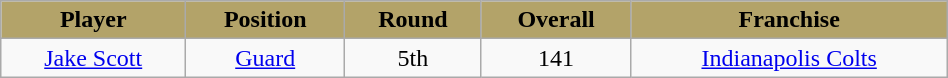<table class="wikitable" width="50%">
<tr align="center"  style="background:#B3A369;color:black;">
<td><strong>Player</strong></td>
<td><strong>Position</strong></td>
<td><strong>Round</strong></td>
<td><strong>Overall</strong></td>
<td><strong>Franchise</strong></td>
</tr>
<tr align="center" bgcolor="">
<td><a href='#'>Jake Scott</a></td>
<td><a href='#'>Guard</a></td>
<td>5th</td>
<td>141</td>
<td><a href='#'>Indianapolis Colts</a></td>
</tr>
</table>
